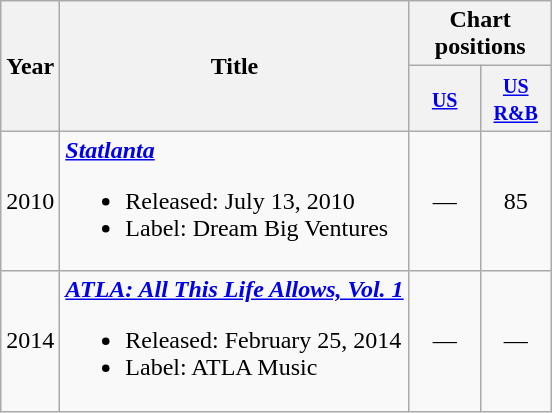<table class="wikitable">
<tr>
<th rowspan="2">Year</th>
<th rowspan="2">Title</th>
<th colspan="2">Chart positions</th>
</tr>
<tr>
<th width="40"><small><a href='#'>US</a></small></th>
<th width="40"><small><a href='#'>US R&B</a></small></th>
</tr>
<tr>
<td>2010</td>
<td><strong><em><a href='#'>Statlanta</a></em></strong><br><ul><li>Released: July 13, 2010</li><li>Label: Dream Big Ventures</li></ul></td>
<td align="center">—</td>
<td align="center">85</td>
</tr>
<tr>
<td>2014</td>
<td><strong><em><a href='#'>ATLA: All This Life Allows, Vol. 1</a></em></strong><br><ul><li>Released: February 25, 2014</li><li>Label: ATLA Music</li></ul></td>
<td align="center">—</td>
<td align="center">—</td>
</tr>
</table>
